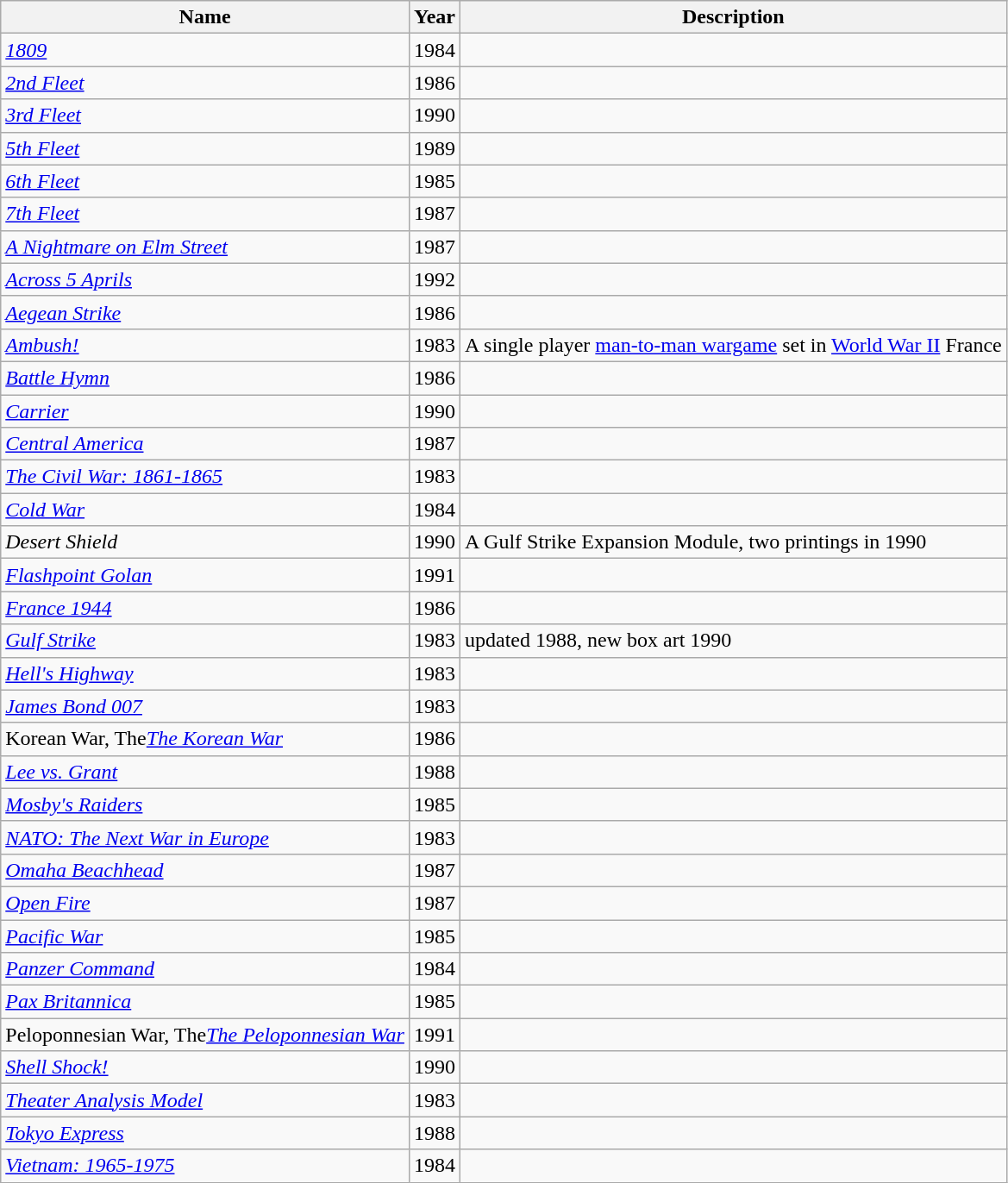<table class="wikitable sortable">
<tr id="0-9 (VG)">
<th>Name</th>
<th>Year</th>
<th class="unsortable">Description</th>
</tr>
<tr>
<td><em><a href='#'>1809</a></em></td>
<td>1984</td>
<td></td>
</tr>
<tr>
<td><em><a href='#'>2nd Fleet</a></em></td>
<td>1986</td>
<td></td>
</tr>
<tr>
<td><em><a href='#'>3rd Fleet</a></em></td>
<td>1990</td>
<td></td>
</tr>
<tr>
<td><em><a href='#'>5th Fleet</a></em></td>
<td>1989</td>
<td></td>
</tr>
<tr>
<td><em><a href='#'>6th Fleet</a></em></td>
<td>1985</td>
<td></td>
</tr>
<tr>
<td><em><a href='#'>7th Fleet</a></em></td>
<td>1987</td>
<td></td>
</tr>
<tr id="A (VG)">
<td><em><a href='#'>A Nightmare on Elm Street</a></em></td>
<td>1987</td>
<td></td>
</tr>
<tr>
<td><em><a href='#'>Across 5 Aprils</a></em></td>
<td>1992</td>
<td></td>
</tr>
<tr>
<td><em><a href='#'>Aegean Strike</a></em></td>
<td>1986</td>
<td></td>
</tr>
<tr>
<td><em><a href='#'>Ambush!</a></em></td>
<td>1983</td>
<td>A single player <a href='#'>man-to-man wargame</a> set in <a href='#'>World War II</a> France</td>
</tr>
<tr id="B (VG)">
<td><em><a href='#'>Battle Hymn</a></em></td>
<td>1986</td>
<td></td>
</tr>
<tr id="C (VG)">
<td><em><a href='#'>Carrier</a></em></td>
<td>1990</td>
<td></td>
</tr>
<tr>
<td><em><a href='#'>Central America</a></em></td>
<td>1987</td>
<td></td>
</tr>
<tr>
<td><em><a href='#'>The Civil War: 1861-1865</a></em></td>
<td>1983</td>
<td></td>
</tr>
<tr>
<td><em><a href='#'>Cold War</a></em></td>
<td>1984</td>
<td></td>
</tr>
<tr>
<td><em>Desert Shield</em></td>
<td>1990</td>
<td>A Gulf Strike Expansion Module, two printings in 1990</td>
</tr>
<tr id="F (VG)">
<td><em><a href='#'>Flashpoint Golan</a></em></td>
<td>1991</td>
<td></td>
</tr>
<tr>
<td><em><a href='#'>France 1944</a></em></td>
<td>1986</td>
<td></td>
</tr>
<tr id="G (VG)">
<td><em><a href='#'>Gulf Strike</a></em></td>
<td>1983</td>
<td>updated 1988, new box art 1990</td>
</tr>
<tr id="H (VG)">
<td><em><a href='#'>Hell's Highway</a></em></td>
<td>1983</td>
<td></td>
</tr>
<tr id="J (VG)">
<td><em><a href='#'>James Bond 007</a></em></td>
<td>1983</td>
<td></td>
</tr>
<tr id="K (VG)">
<td><span>Korean War, The</span><em><a href='#'>The Korean War</a></em></td>
<td>1986</td>
<td></td>
</tr>
<tr id="L (VG)">
<td><em><a href='#'>Lee vs. Grant</a></em></td>
<td>1988</td>
<td></td>
</tr>
<tr id="M (VG)">
<td><em><a href='#'>Mosby's Raiders</a></em></td>
<td>1985</td>
<td></td>
</tr>
<tr id="N (VG)">
<td><em><a href='#'>NATO: The Next War in Europe</a></em></td>
<td>1983</td>
<td></td>
</tr>
<tr id="O (VG)">
<td><em><a href='#'>Omaha Beachhead</a></em></td>
<td>1987</td>
<td></td>
</tr>
<tr>
<td><em><a href='#'>Open Fire</a></em></td>
<td>1987</td>
<td></td>
</tr>
<tr id="P (VG)">
<td><em><a href='#'>Pacific War</a></em></td>
<td>1985</td>
<td></td>
</tr>
<tr>
<td><em><a href='#'>Panzer Command</a></em></td>
<td>1984</td>
<td></td>
</tr>
<tr>
<td><em><a href='#'>Pax Britannica</a></em></td>
<td>1985</td>
<td></td>
</tr>
<tr>
<td><span>Peloponnesian War, The</span><em><a href='#'>The Peloponnesian War</a></em></td>
<td>1991</td>
<td></td>
</tr>
<tr id="S (VG)">
<td><em><a href='#'>Shell Shock!</a></em></td>
<td>1990</td>
<td></td>
</tr>
<tr id="T (VG)">
<td><em><a href='#'>Theater Analysis Model</a></em></td>
<td>1983</td>
<td></td>
</tr>
<tr>
<td><em><a href='#'>Tokyo Express</a></em></td>
<td>1988</td>
<td></td>
</tr>
<tr id="V (VG)">
<td><em><a href='#'>Vietnam: 1965-1975</a></em></td>
<td>1984</td>
<td></td>
</tr>
</table>
